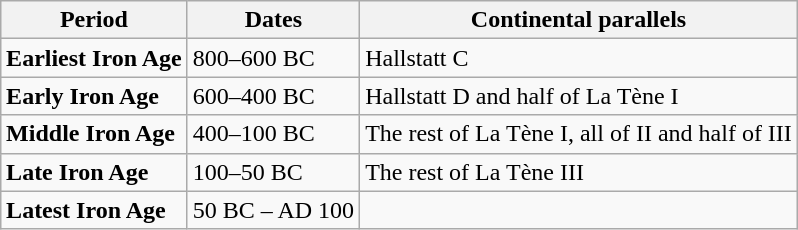<table class="wikitable" style="margin:1em auto;">
<tr>
<th>Period</th>
<th>Dates</th>
<th>Continental parallels</th>
</tr>
<tr>
<td><strong>Earliest Iron Age</strong></td>
<td>800–600 BC</td>
<td>Hallstatt C</td>
</tr>
<tr>
<td><strong>Early Iron Age</strong></td>
<td>600–400 BC</td>
<td>Hallstatt D and half of La Tène I</td>
</tr>
<tr>
<td><strong>Middle Iron Age</strong></td>
<td>400–100 BC</td>
<td>The rest of La Tène I, all of II and half of III</td>
</tr>
<tr>
<td><strong>Late Iron Age</strong></td>
<td>100–50 BC</td>
<td>The rest of La Tène III</td>
</tr>
<tr>
<td><strong>Latest Iron Age</strong></td>
<td>50 BC – AD 100</td>
<td></td>
</tr>
</table>
